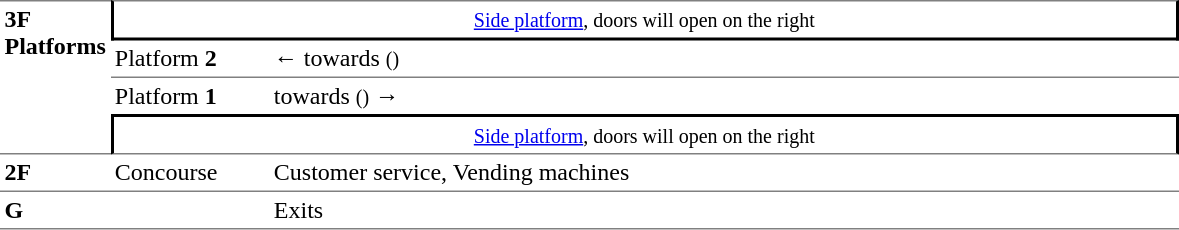<table border=0 cellspacing=0 cellpadding=3>
<tr>
<td style="border-top:solid 1px gray;border-bottom:solid 1px gray;width:50px;vertical-align:top;" rowspan=4><strong>3F<br>Platforms</strong></td>
<td style="border-top:solid 1px gray;border-right:solid 2px black;border-left:solid 2px black;border-bottom:solid 2px black;width:100px;text-align:center;" colspan=2><small><a href='#'>Side platform</a>, doors will open on the right</small></td>
</tr>
<tr>
<td style="border-bottom:solid 1px gray;width:100px;">Platform <span> <strong>2</strong></span></td>
<td style="border-bottom:solid 1px gray;width:600px;">←  towards  <small>()</small></td>
</tr>
<tr>
<td>Platform <span> <strong>1</strong></span></td>
<td>  towards  <small>()</small> →</td>
</tr>
<tr>
<td style="border-top:solid 2px black;border-right:solid 2px black;border-left:solid 2px black;border-bottom:solid 1px gray;text-align:center;" colspan=2><small><a href='#'>Side platform</a>, doors will open on the right</small></td>
</tr>
<tr>
<td style="border-bottom:solid 1px gray;vertical-align:top;"><strong>2F</strong></td>
<td style="border-bottom:solid 1px gray;vertical-align:top;">Concourse<br></td>
<td style="border-bottom:solid 1px gray;vertical-align:top;">Customer service, Vending machines</td>
</tr>
<tr>
<td style="border-bottom:solid 1px gray;vertical-align:top;"><strong>G</strong></td>
<td style="border-bottom:solid 1px gray;vertical-align:top;"></td>
<td style="border-bottom:solid 1px gray;vertical-align:top;">Exits</td>
</tr>
</table>
